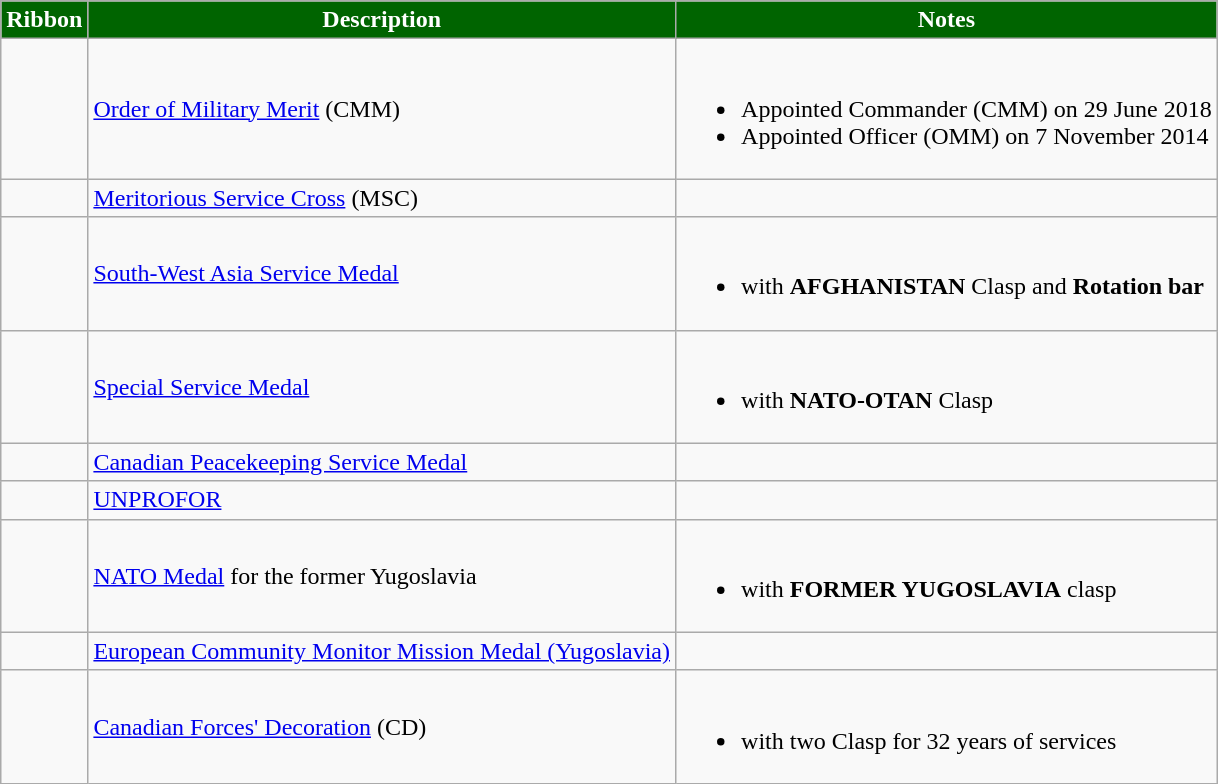<table class="wikitable">
<tr style="background:DarkGreen;color:White" align="center">
<td><strong>Ribbon</strong></td>
<td><strong>Description</strong></td>
<td><strong>Notes</strong></td>
</tr>
<tr>
<td></td>
<td><a href='#'>Order of Military Merit</a> (CMM)</td>
<td><br><ul><li>Appointed Commander (CMM) on 29 June 2018</li><li>Appointed Officer (OMM) on 7 November 2014</li></ul></td>
</tr>
<tr>
<td></td>
<td><a href='#'>Meritorious Service Cross</a> (MSC)</td>
<td></td>
</tr>
<tr>
<td></td>
<td><a href='#'>South-West Asia Service Medal</a></td>
<td><br><ul><li>with <strong>AFGHANISTAN</strong> Clasp and <strong>Rotation bar</strong></li></ul></td>
</tr>
<tr>
<td></td>
<td><a href='#'>Special Service Medal</a></td>
<td><br><ul><li>with <strong>NATO-OTAN</strong> Clasp</li></ul></td>
</tr>
<tr>
<td></td>
<td><a href='#'>Canadian Peacekeeping Service Medal</a></td>
<td></td>
</tr>
<tr>
<td></td>
<td><a href='#'>UNPROFOR</a></td>
<td></td>
</tr>
<tr>
<td></td>
<td><a href='#'>NATO Medal</a> for the former Yugoslavia</td>
<td><br><ul><li>with <strong>FORMER YUGOSLAVIA</strong> clasp</li></ul></td>
</tr>
<tr>
<td></td>
<td><a href='#'>European Community Monitor Mission Medal (Yugoslavia)</a></td>
<td></td>
</tr>
<tr>
<td></td>
<td><a href='#'>Canadian Forces' Decoration</a> (CD)</td>
<td><br><ul><li>with two Clasp for 32 years of services</li></ul></td>
</tr>
</table>
